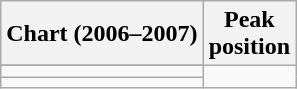<table class="wikitable sortable">
<tr>
<th align="left">Chart (2006–2007)</th>
<th align="center">Peak<br>position</th>
</tr>
<tr>
</tr>
<tr>
<td></td>
</tr>
<tr>
<td></td>
</tr>
</table>
